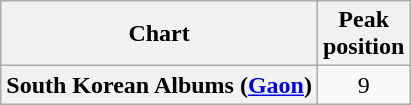<table class="wikitable plainrowheaders sortable">
<tr>
<th>Chart</th>
<th>Peak<br>position</th>
</tr>
<tr>
<th scope="row">South Korean Albums (<a href='#'>Gaon</a>)</th>
<td align="center">9</td>
</tr>
</table>
